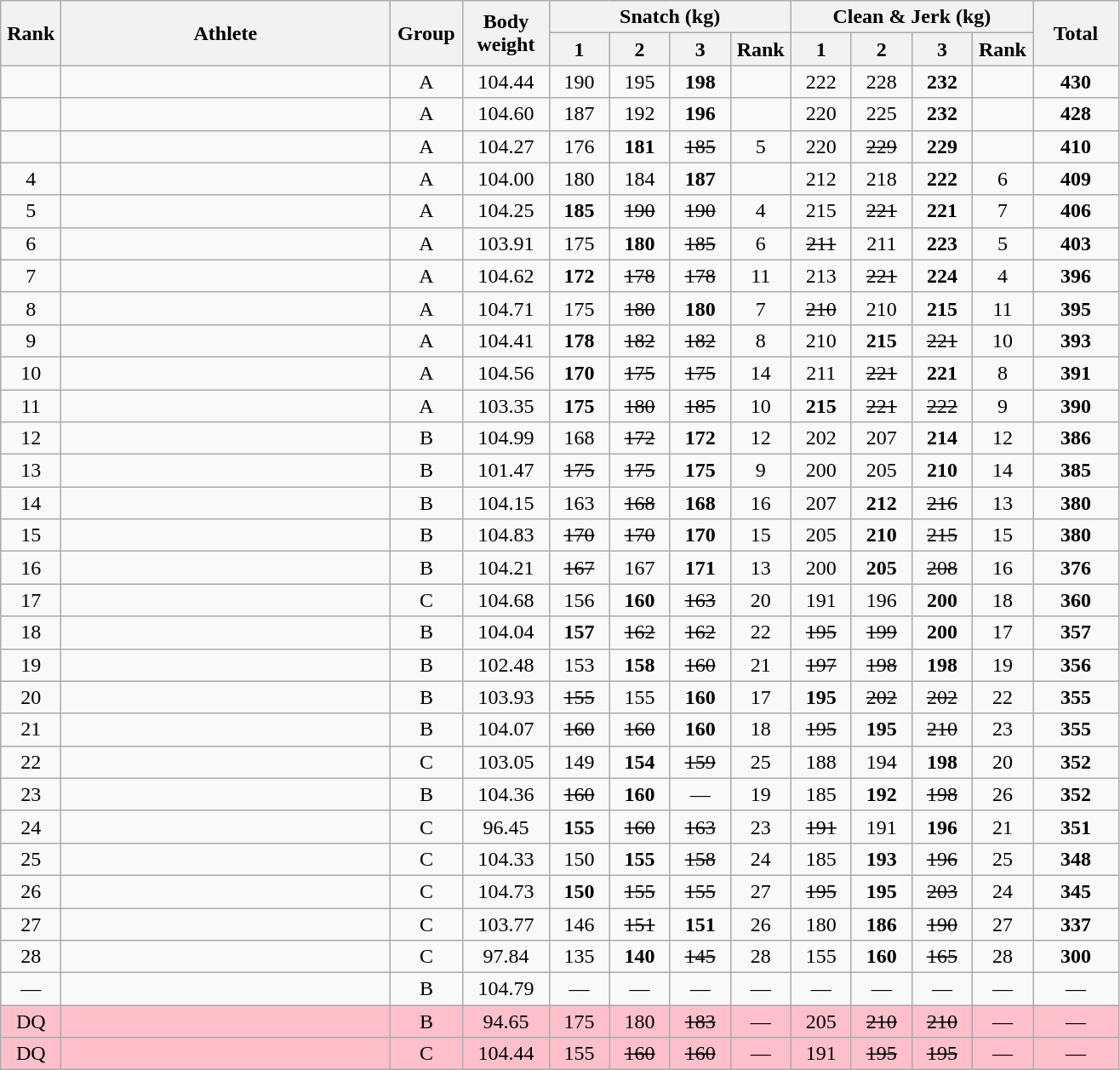<table class = "wikitable" style="text-align:center;">
<tr>
<th rowspan=2 width=40>Rank</th>
<th rowspan=2 width=250>Athlete</th>
<th rowspan=2 width=50>Group</th>
<th rowspan=2 width=60>Body weight</th>
<th colspan=4>Snatch (kg)</th>
<th colspan=4>Clean & Jerk (kg)</th>
<th rowspan=2 width=60>Total</th>
</tr>
<tr>
<th width=40>1</th>
<th width=40>2</th>
<th width=40>3</th>
<th width=40>Rank</th>
<th width=40>1</th>
<th width=40>2</th>
<th width=40>3</th>
<th width=40>Rank</th>
</tr>
<tr>
<td></td>
<td align=left></td>
<td>A</td>
<td>104.44</td>
<td>190</td>
<td>195</td>
<td><strong>198</strong></td>
<td></td>
<td>222</td>
<td>228</td>
<td><strong>232</strong></td>
<td></td>
<td><strong>430</strong></td>
</tr>
<tr>
<td></td>
<td align=left></td>
<td>A</td>
<td>104.60</td>
<td>187</td>
<td>192</td>
<td><strong>196</strong></td>
<td></td>
<td>220</td>
<td>225</td>
<td><strong>232</strong></td>
<td></td>
<td><strong>428</strong></td>
</tr>
<tr>
<td></td>
<td align=left></td>
<td>A</td>
<td>104.27</td>
<td>176</td>
<td><strong>181</strong></td>
<td><s>185</s></td>
<td>5</td>
<td>220</td>
<td><s>229</s></td>
<td><strong>229</strong></td>
<td></td>
<td><strong>410</strong></td>
</tr>
<tr>
<td>4</td>
<td align=left></td>
<td>A</td>
<td>104.00</td>
<td>180</td>
<td>184</td>
<td><strong>187</strong></td>
<td></td>
<td>212</td>
<td>218</td>
<td><strong>222</strong></td>
<td>6</td>
<td><strong>409</strong></td>
</tr>
<tr>
<td>5</td>
<td align=left></td>
<td>A</td>
<td>104.25</td>
<td><strong>185</strong></td>
<td><s>190</s></td>
<td><s>190</s></td>
<td>4</td>
<td>215</td>
<td><s>221</s></td>
<td><strong>221</strong></td>
<td>7</td>
<td><strong>406</strong></td>
</tr>
<tr>
<td>6</td>
<td align=left></td>
<td>A</td>
<td>103.91</td>
<td>175</td>
<td><strong>180</strong></td>
<td><s>185</s></td>
<td>6</td>
<td><s>211</s></td>
<td>211</td>
<td><strong>223</strong></td>
<td>5</td>
<td><strong>403</strong></td>
</tr>
<tr>
<td>7</td>
<td align=left></td>
<td>A</td>
<td>104.62</td>
<td><strong>172</strong></td>
<td><s>178</s></td>
<td><s>178</s></td>
<td>11</td>
<td>213</td>
<td><s>221</s></td>
<td><strong>224</strong></td>
<td>4</td>
<td><strong>396</strong></td>
</tr>
<tr>
<td>8</td>
<td align=left></td>
<td>A</td>
<td>104.71</td>
<td>175</td>
<td><s>180</s></td>
<td><strong>180</strong></td>
<td>7</td>
<td><s>210</s></td>
<td>210</td>
<td><strong>215</strong></td>
<td>11</td>
<td><strong>395</strong></td>
</tr>
<tr>
<td>9</td>
<td align=left></td>
<td>A</td>
<td>104.41</td>
<td><strong>178</strong></td>
<td><s>182</s></td>
<td><s>182</s></td>
<td>8</td>
<td>210</td>
<td><strong>215</strong></td>
<td><s>221</s></td>
<td>10</td>
<td><strong>393</strong></td>
</tr>
<tr>
<td>10</td>
<td align=left></td>
<td>A</td>
<td>104.56</td>
<td><strong>170</strong></td>
<td><s>175</s></td>
<td><s>175</s></td>
<td>14</td>
<td>211</td>
<td><s>221</s></td>
<td><strong>221</strong></td>
<td>8</td>
<td><strong>391</strong></td>
</tr>
<tr>
<td>11</td>
<td align=left></td>
<td>A</td>
<td>103.35</td>
<td><strong>175</strong></td>
<td><s>180</s></td>
<td><s>185</s></td>
<td>10</td>
<td><strong>215</strong></td>
<td><s>221</s></td>
<td><s>222</s></td>
<td>9</td>
<td><strong>390</strong></td>
</tr>
<tr>
<td>12</td>
<td align=left></td>
<td>B</td>
<td>104.99</td>
<td>168</td>
<td><s>172</s></td>
<td><strong>172</strong></td>
<td>12</td>
<td>202</td>
<td>207</td>
<td><strong>214</strong></td>
<td>12</td>
<td><strong>386</strong></td>
</tr>
<tr>
<td>13</td>
<td align=left></td>
<td>B</td>
<td>101.47</td>
<td><s>175</s></td>
<td><s>175</s></td>
<td><strong>175</strong></td>
<td>9</td>
<td>200</td>
<td>205</td>
<td><strong>210</strong></td>
<td>14</td>
<td><strong>385</strong></td>
</tr>
<tr>
<td>14</td>
<td align=left></td>
<td>B</td>
<td>104.15</td>
<td>163</td>
<td><s>168</s></td>
<td><strong>168</strong></td>
<td>16</td>
<td>207</td>
<td><strong>212</strong></td>
<td><s>216</s></td>
<td>13</td>
<td><strong>380</strong></td>
</tr>
<tr>
<td>15</td>
<td align=left></td>
<td>B</td>
<td>104.83</td>
<td><s>170</s></td>
<td><s>170</s></td>
<td><strong>170</strong></td>
<td>15</td>
<td>205</td>
<td><strong>210</strong></td>
<td><s>215</s></td>
<td>15</td>
<td><strong>380</strong></td>
</tr>
<tr>
<td>16</td>
<td align=left></td>
<td>B</td>
<td>104.21</td>
<td><s>167</s></td>
<td>167</td>
<td><strong>171</strong></td>
<td>13</td>
<td>200</td>
<td><strong>205</strong></td>
<td><s>208</s></td>
<td>16</td>
<td><strong>376</strong></td>
</tr>
<tr>
<td>17</td>
<td align=left></td>
<td>C</td>
<td>104.68</td>
<td>156</td>
<td><strong>160</strong></td>
<td><s>163</s></td>
<td>20</td>
<td>191</td>
<td>196</td>
<td><strong>200</strong></td>
<td>18</td>
<td><strong>360</strong></td>
</tr>
<tr>
<td>18</td>
<td align=left></td>
<td>B</td>
<td>104.04</td>
<td><strong>157</strong></td>
<td><s>162</s></td>
<td><s>162</s></td>
<td>22</td>
<td><s>195</s></td>
<td><s>199</s></td>
<td><strong>200</strong></td>
<td>17</td>
<td><strong>357</strong></td>
</tr>
<tr>
<td>19</td>
<td align=left></td>
<td>B</td>
<td>102.48</td>
<td>153</td>
<td><strong>158</strong></td>
<td><s>160</s></td>
<td>21</td>
<td><s>197</s></td>
<td><s>198</s></td>
<td><strong>198</strong></td>
<td>19</td>
<td><strong>356</strong></td>
</tr>
<tr>
<td>20</td>
<td align=left></td>
<td>B</td>
<td>103.93</td>
<td><s>155</s></td>
<td>155</td>
<td><strong>160</strong></td>
<td>17</td>
<td><strong>195</strong></td>
<td><s>202</s></td>
<td><s>202</s></td>
<td>22</td>
<td><strong>355</strong></td>
</tr>
<tr>
<td>21</td>
<td align=left></td>
<td>B</td>
<td>104.07</td>
<td><s>160</s></td>
<td><s>160</s></td>
<td><strong>160</strong></td>
<td>18</td>
<td><s>195</s></td>
<td><strong>195</strong></td>
<td><s>210</s></td>
<td>23</td>
<td><strong>355</strong></td>
</tr>
<tr>
<td>22</td>
<td align=left></td>
<td>C</td>
<td>103.05</td>
<td>149</td>
<td><strong>154</strong></td>
<td><s>159</s></td>
<td>25</td>
<td>188</td>
<td>194</td>
<td><strong>198</strong></td>
<td>20</td>
<td><strong>352</strong></td>
</tr>
<tr>
<td>23</td>
<td align=left></td>
<td>B</td>
<td>104.36</td>
<td><s>160</s></td>
<td><strong>160</strong></td>
<td>—</td>
<td>19</td>
<td>185</td>
<td><strong>192</strong></td>
<td><s>198</s></td>
<td>26</td>
<td><strong>352</strong></td>
</tr>
<tr>
<td>24</td>
<td align=left></td>
<td>C</td>
<td>96.45</td>
<td><strong>155</strong></td>
<td><s>160</s></td>
<td><s>163</s></td>
<td>23</td>
<td><s>191</s></td>
<td>191</td>
<td><strong>196</strong></td>
<td>21</td>
<td><strong>351</strong></td>
</tr>
<tr>
<td>25</td>
<td align=left></td>
<td>C</td>
<td>104.33</td>
<td>150</td>
<td><strong>155</strong></td>
<td><s>158</s></td>
<td>24</td>
<td>185</td>
<td><strong>193</strong></td>
<td><s>196</s></td>
<td>25</td>
<td><strong>348</strong></td>
</tr>
<tr>
<td>26</td>
<td align=left></td>
<td>C</td>
<td>104.73</td>
<td><strong>150</strong></td>
<td><s>155</s></td>
<td><s>155</s></td>
<td>27</td>
<td><s>195</s></td>
<td><strong>195</strong></td>
<td><s>203</s></td>
<td>24</td>
<td><strong>345</strong></td>
</tr>
<tr>
<td>27</td>
<td align=left></td>
<td>C</td>
<td>103.77</td>
<td>146</td>
<td><s>151</s></td>
<td><strong>151</strong></td>
<td>26</td>
<td>180</td>
<td><strong>186</strong></td>
<td><s>190</s></td>
<td>27</td>
<td><strong>337</strong></td>
</tr>
<tr>
<td>28</td>
<td align=left></td>
<td>C</td>
<td>97.84</td>
<td>135</td>
<td><strong>140</strong></td>
<td><s>145</s></td>
<td>28</td>
<td>155</td>
<td><strong>160</strong></td>
<td><s>165</s></td>
<td>28</td>
<td><strong>300</strong></td>
</tr>
<tr>
<td>—</td>
<td align=left></td>
<td>B</td>
<td>104.79</td>
<td>—</td>
<td>—</td>
<td>—</td>
<td>—</td>
<td>—</td>
<td>—</td>
<td>—</td>
<td>—</td>
<td>—</td>
</tr>
<tr bgcolor=pink>
<td>DQ</td>
<td align=left></td>
<td>B</td>
<td>94.65</td>
<td>175</td>
<td>180</td>
<td><s>183</s></td>
<td>—</td>
<td>205</td>
<td><s>210</s></td>
<td><s>210</s></td>
<td>—</td>
<td>—</td>
</tr>
<tr bgcolor=pink>
<td>DQ</td>
<td align=left></td>
<td>C</td>
<td>104.44</td>
<td>155</td>
<td><s>160</s></td>
<td><s>160</s></td>
<td>—</td>
<td>191</td>
<td><s>195</s></td>
<td><s>195</s></td>
<td>—</td>
<td>—</td>
</tr>
</table>
